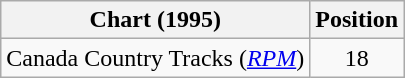<table class="wikitable sortable">
<tr>
<th scope="col">Chart (1995)</th>
<th scope="col">Position</th>
</tr>
<tr>
<td>Canada Country Tracks (<em><a href='#'>RPM</a></em>)</td>
<td align="center">18</td>
</tr>
</table>
